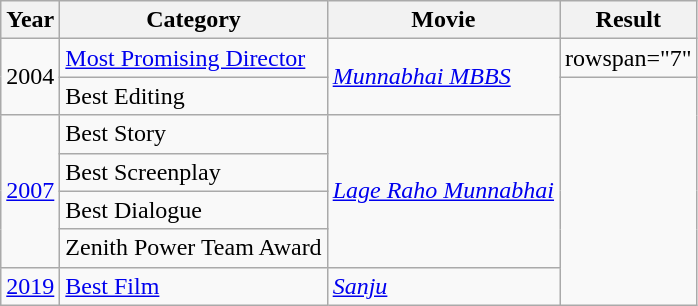<table class="wikitable">
<tr>
<th>Year</th>
<th>Category</th>
<th>Movie</th>
<th>Result</th>
</tr>
<tr>
<td rowspan="2">2004</td>
<td><a href='#'>Most Promising Director</a></td>
<td rowspan="2"><em><a href='#'>Munnabhai MBBS</a></em></td>
<td>rowspan="7"</td>
</tr>
<tr>
<td>Best Editing</td>
</tr>
<tr>
<td rowspan="4"><a href='#'>2007</a></td>
<td>Best Story</td>
<td rowspan="4"><em><a href='#'>Lage Raho Munnabhai</a></em></td>
</tr>
<tr>
<td>Best Screenplay</td>
</tr>
<tr>
<td>Best Dialogue</td>
</tr>
<tr>
<td>Zenith Power Team Award</td>
</tr>
<tr>
<td><a href='#'>2019</a></td>
<td><a href='#'>Best Film</a></td>
<td><em><a href='#'>Sanju</a></em></td>
</tr>
</table>
